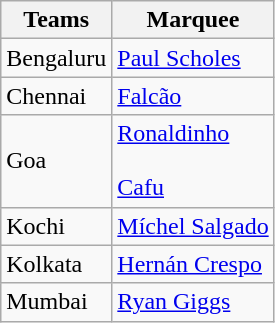<table class="wikitable">
<tr>
<th>Teams</th>
<th>Marquee</th>
</tr>
<tr>
<td>Bengaluru</td>
<td> <a href='#'>Paul Scholes</a></td>
</tr>
<tr>
<td>Chennai</td>
<td> <a href='#'>Falcão</a></td>
</tr>
<tr>
<td>Goa</td>
<td> <a href='#'>Ronaldinho</a> <br><br> <a href='#'>Cafu</a> </td>
</tr>
<tr>
<td>Kochi</td>
<td> <a href='#'>Míchel Salgado</a></td>
</tr>
<tr>
<td>Kolkata</td>
<td> <a href='#'>Hernán Crespo</a></td>
</tr>
<tr>
<td>Mumbai</td>
<td> <a href='#'>Ryan Giggs</a></td>
</tr>
</table>
